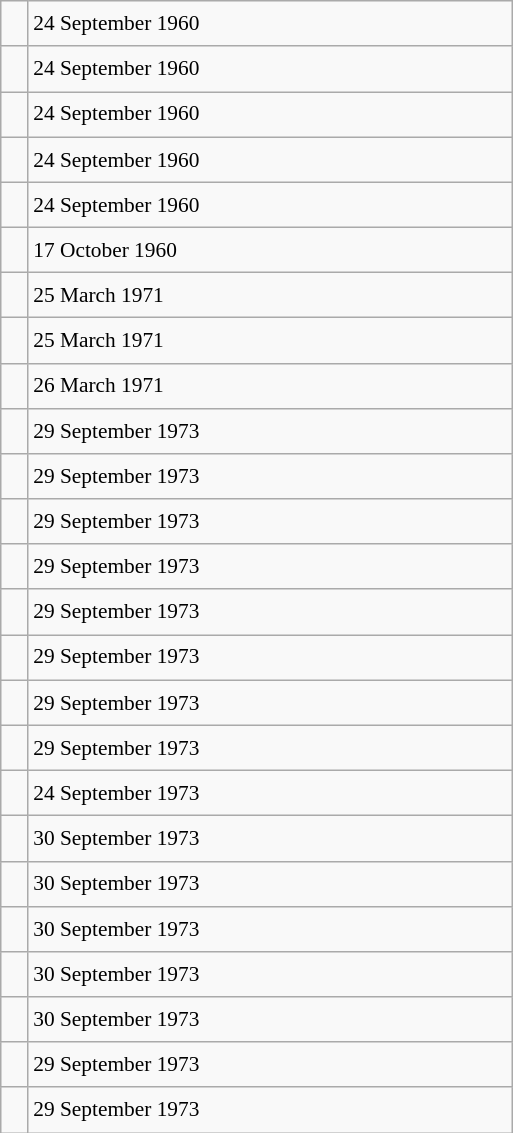<table class="wikitable" style="font-size: 89%; float: left; width: 24em; margin-right: 1em; line-height: 1.65em">
<tr>
<td></td>
<td>24 September 1960</td>
</tr>
<tr>
<td></td>
<td>24 September 1960</td>
</tr>
<tr>
<td></td>
<td>24 September 1960</td>
</tr>
<tr>
<td></td>
<td>24 September 1960</td>
</tr>
<tr>
<td></td>
<td>24 September 1960</td>
</tr>
<tr>
<td></td>
<td>17 October 1960</td>
</tr>
<tr>
<td></td>
<td>25 March 1971</td>
</tr>
<tr>
<td></td>
<td>25 March 1971</td>
</tr>
<tr>
<td></td>
<td>26 March 1971</td>
</tr>
<tr>
<td></td>
<td>29 September 1973</td>
</tr>
<tr>
<td></td>
<td>29 September 1973</td>
</tr>
<tr>
<td></td>
<td>29 September 1973</td>
</tr>
<tr>
<td></td>
<td>29 September 1973</td>
</tr>
<tr>
<td></td>
<td>29 September 1973</td>
</tr>
<tr>
<td></td>
<td>29 September 1973</td>
</tr>
<tr>
<td></td>
<td>29 September 1973</td>
</tr>
<tr>
<td></td>
<td>29 September 1973</td>
</tr>
<tr>
<td></td>
<td>24 September 1973</td>
</tr>
<tr>
<td></td>
<td>30 September 1973</td>
</tr>
<tr>
<td></td>
<td>30 September 1973</td>
</tr>
<tr>
<td></td>
<td>30 September 1973</td>
</tr>
<tr>
<td></td>
<td>30 September 1973</td>
</tr>
<tr>
<td></td>
<td>30 September 1973</td>
</tr>
<tr>
<td></td>
<td>29 September 1973</td>
</tr>
<tr>
<td></td>
<td>29 September 1973</td>
</tr>
</table>
